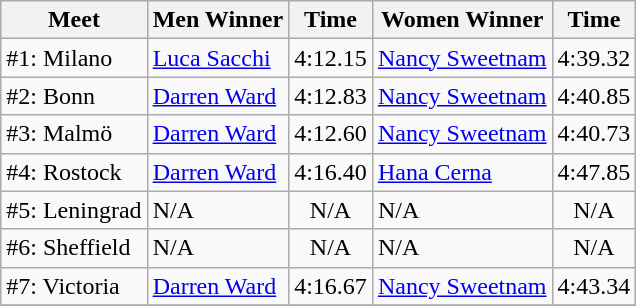<table class=wikitable>
<tr>
<th>Meet</th>
<th>Men Winner</th>
<th>Time</th>
<th>Women Winner</th>
<th>Time</th>
</tr>
<tr>
<td>#1: Milano</td>
<td> <a href='#'>Luca Sacchi</a></td>
<td align=center>4:12.15</td>
<td> <a href='#'>Nancy Sweetnam</a></td>
<td align=center>4:39.32</td>
</tr>
<tr>
<td>#2: Bonn</td>
<td> <a href='#'>Darren Ward</a></td>
<td align=center>4:12.83</td>
<td> <a href='#'>Nancy Sweetnam</a></td>
<td align=center>4:40.85</td>
</tr>
<tr>
<td>#3: Malmö</td>
<td> <a href='#'>Darren Ward</a></td>
<td align=center>4:12.60</td>
<td> <a href='#'>Nancy Sweetnam</a></td>
<td align=center>4:40.73</td>
</tr>
<tr>
<td>#4: Rostock</td>
<td> <a href='#'>Darren Ward</a></td>
<td align=center>4:16.40</td>
<td> <a href='#'>Hana Cerna</a></td>
<td align=center>4:47.85</td>
</tr>
<tr>
<td>#5: Leningrad</td>
<td>N/A</td>
<td align=center>N/A</td>
<td>N/A</td>
<td align=center>N/A</td>
</tr>
<tr>
<td>#6: Sheffield</td>
<td>N/A</td>
<td align=center>N/A</td>
<td>N/A</td>
<td align=center>N/A</td>
</tr>
<tr>
<td>#7: Victoria</td>
<td> <a href='#'>Darren Ward</a></td>
<td align=center>4:16.67</td>
<td> <a href='#'>Nancy Sweetnam</a></td>
<td align=center>4:43.34</td>
</tr>
<tr>
</tr>
</table>
